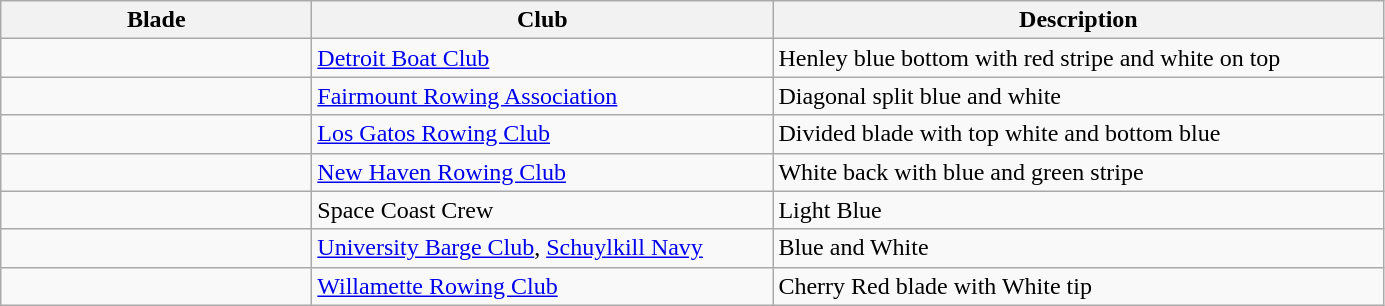<table class="wikitable">
<tr>
<th width=200>Blade</th>
<th width=300>Club</th>
<th width=400>Description</th>
</tr>
<tr>
<td></td>
<td><a href='#'>Detroit Boat Club</a></td>
<td>Henley blue bottom with red stripe and white on top</td>
</tr>
<tr>
<td></td>
<td><a href='#'>Fairmount Rowing Association</a></td>
<td>Diagonal split blue and white</td>
</tr>
<tr>
<td></td>
<td><a href='#'>Los Gatos Rowing Club</a></td>
<td>Divided blade with top white and bottom blue</td>
</tr>
<tr>
<td></td>
<td><a href='#'>New Haven Rowing Club</a></td>
<td>White back with blue and green stripe</td>
</tr>
<tr>
<td></td>
<td>Space Coast Crew</td>
<td>Light Blue</td>
</tr>
<tr>
<td></td>
<td><a href='#'>University Barge Club</a>, <a href='#'>Schuylkill Navy</a></td>
<td>Blue and White</td>
</tr>
<tr>
<td></td>
<td><a href='#'>Willamette Rowing Club</a></td>
<td>Cherry Red blade with White tip</td>
</tr>
</table>
